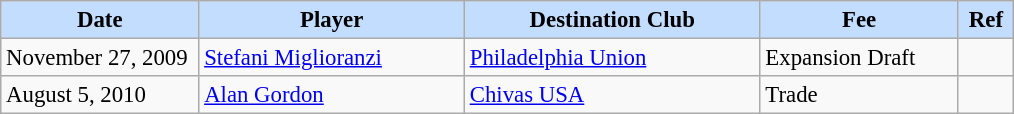<table class="wikitable" style="text-align:left; font-size:95%;">
<tr>
<th style="background:#c2ddff; width:125px;">Date</th>
<th style="background:#c2ddff; width:170px;">Player</th>
<th style="background:#c2ddff; width:190px;">Destination Club</th>
<th style="background:#c2ddff; width:125px;">Fee</th>
<th style="background:#c2ddff; width:30px;">Ref</th>
</tr>
<tr>
<td>November 27, 2009</td>
<td> <a href='#'>Stefani Miglioranzi</a></td>
<td> <a href='#'>Philadelphia Union</a></td>
<td>Expansion Draft</td>
<td></td>
</tr>
<tr>
<td>August 5, 2010</td>
<td> <a href='#'>Alan Gordon</a></td>
<td> <a href='#'>Chivas USA</a></td>
<td>Trade</td>
<td></td>
</tr>
</table>
